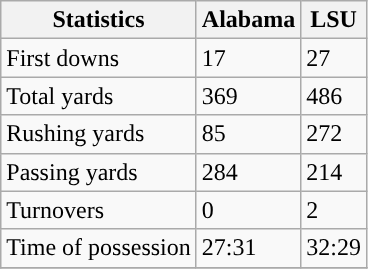<table class="wikitable" style="float: left;">
<tr>
<th>Statistics</th>
<th>Alabama</th>
<th>LSU</th>
</tr>
<tr>
<td>First downs</td>
<td>17</td>
<td>27</td>
</tr>
<tr>
<td>Total yards</td>
<td>369</td>
<td>486</td>
</tr>
<tr>
<td>Rushing yards</td>
<td>85</td>
<td>272</td>
</tr>
<tr>
<td>Passing yards</td>
<td>284</td>
<td>214</td>
</tr>
<tr>
<td>Turnovers</td>
<td>0</td>
<td>2</td>
</tr>
<tr>
<td>Time of possession</td>
<td>27:31</td>
<td>32:29</td>
</tr>
<tr>
</tr>
</table>
